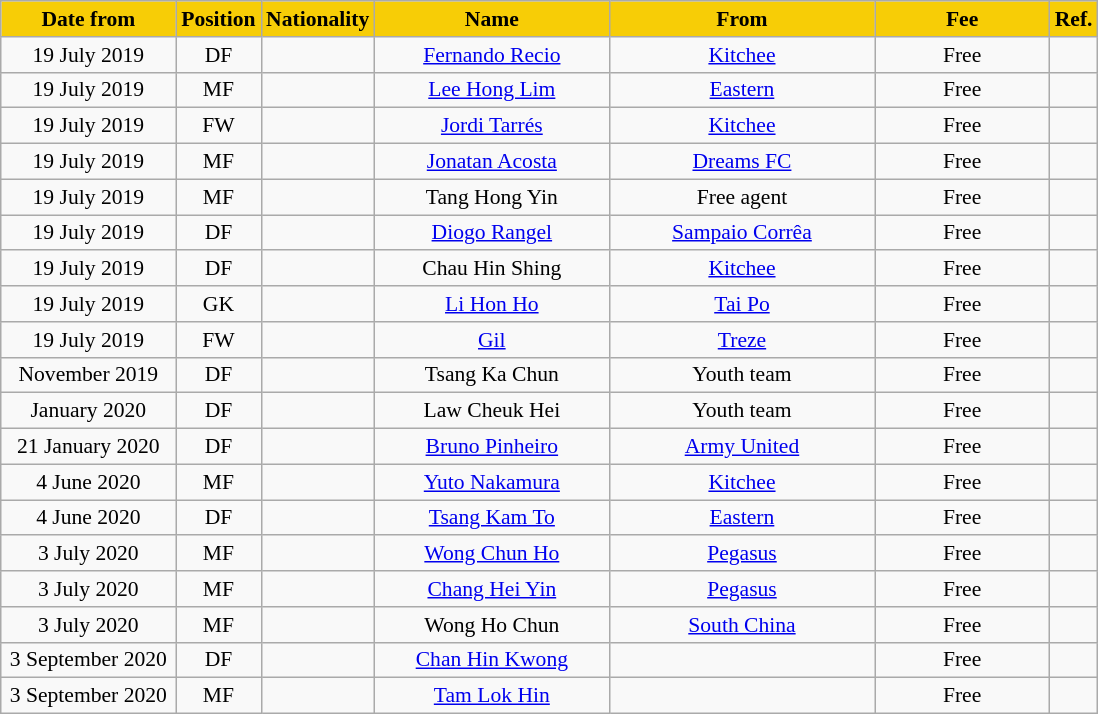<table class="wikitable" style="text-align:center; font-size:90%">
<tr>
<th style="background:#f7cd06; color:#000000; width:110px;">Date from</th>
<th style="background:#f7cd06; color:#000000; width:50px;">Position</th>
<th style="background:#f7cd06; color:#000000; width:50px;">Nationality</th>
<th style="background:#f7cd06; color:#000000; width:150px;">Name</th>
<th style="background:#f7cd06; color:#000000; width:170px;">From</th>
<th style="background:#f7cd06; color:#000000; width:110px;">Fee</th>
<th style="background:#f7cd06; color:#000000; width:25px;">Ref.</th>
</tr>
<tr>
<td>19 July 2019</td>
<td>DF</td>
<td></td>
<td><a href='#'>Fernando Recio</a></td>
<td><a href='#'>Kitchee</a></td>
<td>Free</td>
<td></td>
</tr>
<tr>
<td>19 July 2019</td>
<td>MF</td>
<td></td>
<td><a href='#'>Lee Hong Lim</a></td>
<td><a href='#'>Eastern</a></td>
<td>Free</td>
<td></td>
</tr>
<tr>
<td>19 July 2019</td>
<td>FW</td>
<td></td>
<td><a href='#'>Jordi Tarrés</a></td>
<td><a href='#'>Kitchee</a></td>
<td>Free</td>
<td></td>
</tr>
<tr>
<td>19 July 2019</td>
<td>MF</td>
<td></td>
<td><a href='#'>Jonatan Acosta</a></td>
<td><a href='#'>Dreams FC</a></td>
<td>Free</td>
<td></td>
</tr>
<tr>
<td>19 July 2019</td>
<td>MF</td>
<td></td>
<td>Tang Hong Yin</td>
<td>Free agent</td>
<td>Free</td>
<td></td>
</tr>
<tr>
<td>19 July 2019</td>
<td>DF</td>
<td></td>
<td><a href='#'>Diogo Rangel</a></td>
<td> <a href='#'>Sampaio Corrêa</a></td>
<td>Free</td>
<td></td>
</tr>
<tr>
<td>19 July 2019</td>
<td>DF</td>
<td></td>
<td>Chau Hin Shing</td>
<td><a href='#'>Kitchee</a></td>
<td>Free</td>
<td></td>
</tr>
<tr>
<td>19 July 2019</td>
<td>GK</td>
<td></td>
<td><a href='#'>Li Hon Ho</a></td>
<td><a href='#'>Tai Po</a></td>
<td>Free</td>
<td></td>
</tr>
<tr>
<td>19 July 2019</td>
<td>FW</td>
<td></td>
<td><a href='#'>Gil</a></td>
<td> <a href='#'>Treze</a></td>
<td>Free</td>
<td></td>
</tr>
<tr>
<td>November 2019</td>
<td>DF</td>
<td></td>
<td>Tsang Ka Chun</td>
<td>Youth team</td>
<td>Free</td>
<td></td>
</tr>
<tr>
<td>January 2020</td>
<td>DF</td>
<td></td>
<td>Law Cheuk Hei</td>
<td>Youth team</td>
<td>Free</td>
<td></td>
</tr>
<tr>
<td>21 January 2020</td>
<td>DF</td>
<td></td>
<td><a href='#'>Bruno Pinheiro</a></td>
<td> <a href='#'>Army United</a></td>
<td>Free</td>
<td></td>
</tr>
<tr>
<td>4 June 2020</td>
<td>MF</td>
<td></td>
<td><a href='#'>Yuto Nakamura</a></td>
<td><a href='#'>Kitchee</a></td>
<td>Free</td>
<td></td>
</tr>
<tr>
<td>4 June 2020</td>
<td>DF</td>
<td></td>
<td><a href='#'>Tsang Kam To</a></td>
<td><a href='#'>Eastern</a></td>
<td>Free</td>
<td></td>
</tr>
<tr>
<td>3 July 2020</td>
<td>MF</td>
<td></td>
<td><a href='#'>Wong Chun Ho</a></td>
<td><a href='#'>Pegasus</a></td>
<td>Free</td>
<td></td>
</tr>
<tr>
<td>3 July 2020</td>
<td>MF</td>
<td></td>
<td><a href='#'>Chang Hei Yin</a></td>
<td><a href='#'>Pegasus</a></td>
<td>Free</td>
<td></td>
</tr>
<tr>
<td>3 July 2020</td>
<td>MF</td>
<td></td>
<td>Wong Ho Chun</td>
<td><a href='#'>South China</a></td>
<td>Free</td>
<td></td>
</tr>
<tr>
<td>3 September 2020</td>
<td>DF</td>
<td></td>
<td><a href='#'>Chan Hin Kwong</a></td>
<td></td>
<td>Free</td>
<td></td>
</tr>
<tr>
<td>3 September 2020</td>
<td>MF</td>
<td></td>
<td><a href='#'>Tam Lok Hin</a></td>
<td></td>
<td>Free</td>
<td></td>
</tr>
</table>
